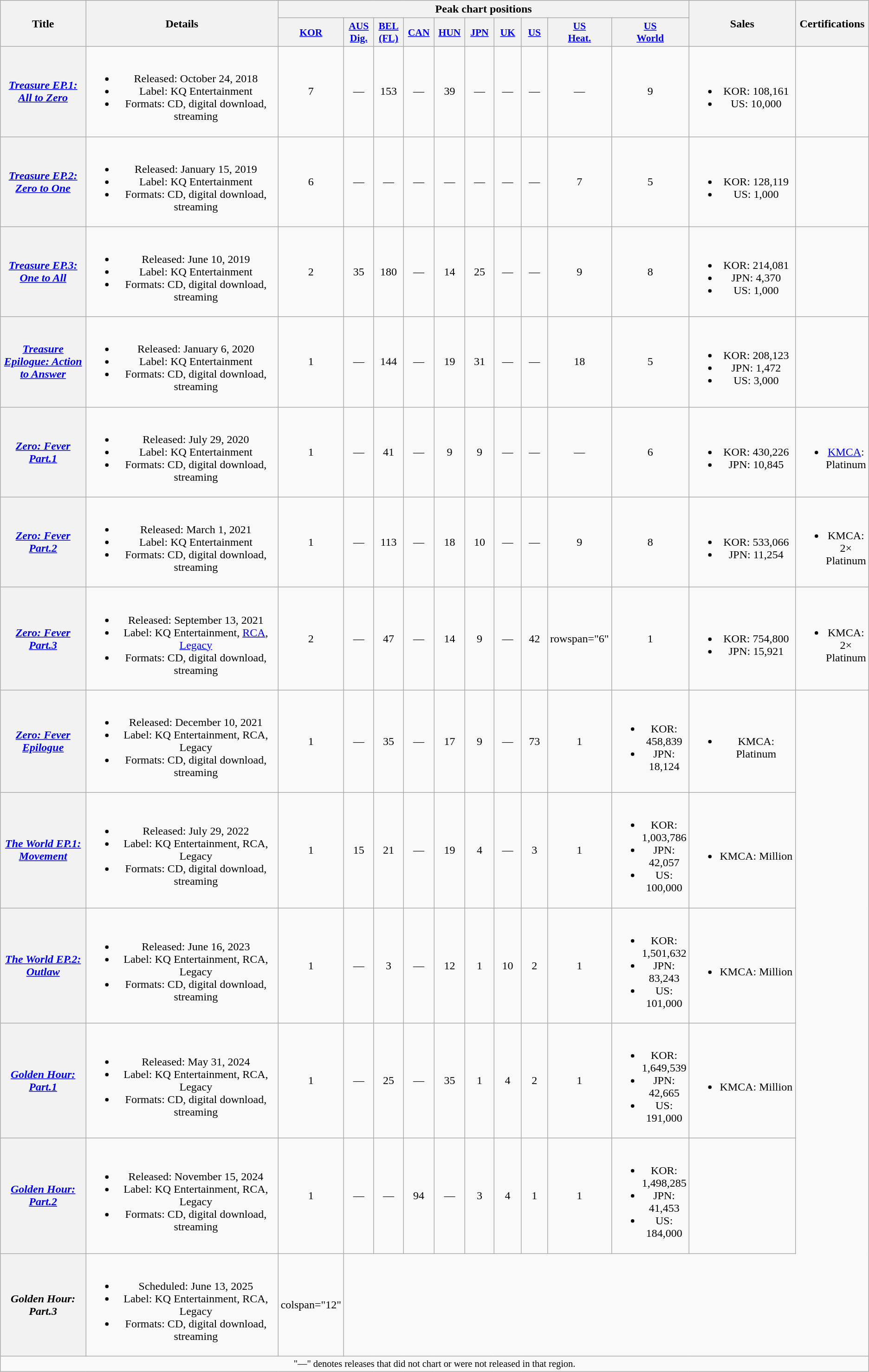<table class="wikitable plainrowheaders" style="text-align:center;">
<tr>
<th scope="col" rowspan="2" style="width:10em;">Title</th>
<th scope="col" rowspan="2" style="width:25em;">Details</th>
<th scope="col" colspan="10">Peak chart positions</th>
<th scope="col" rowspan="2" style="width:12em;">Sales</th>
<th scope="col" rowspan="2">Certifications</th>
</tr>
<tr>
<th scope="col" style="width:3em;font-size:90%;"><a href='#'>KOR</a><br></th>
<th scope="col" style="width:3em;font-size:90%;"><a href='#'>AUS<br>Dig.</a><br></th>
<th scope="col" style="width:3em;font-size:90%;"><a href='#'>BEL<br>(FL)</a><br></th>
<th scope="col" style="width:3em;font-size:90%;"><a href='#'>CAN</a><br></th>
<th scope="col" style="width:3em;font-size:90%;"><a href='#'>HUN</a><br></th>
<th scope="col" style="width:3em;font-size:90%;"><a href='#'>JPN</a><br></th>
<th scope="col" style="width:3em;font-size:90%;"><a href='#'>UK</a><br></th>
<th scope="col" style="width:3em;font-size:90%;"><a href='#'>US</a><br></th>
<th scope="col" style="width:3em;font-size:90%;"><a href='#'>US<br>Heat.</a><br></th>
<th scope="col" style="width:3em;font-size:90%;"><a href='#'>US<br>World</a><br></th>
</tr>
<tr>
<th scope="row"><em><a href='#'>Treasure EP.1: All to Zero</a></em></th>
<td><br><ul><li>Released: October 24, 2018 </li><li>Label: KQ Entertainment</li><li>Formats: CD, digital download, streaming</li></ul></td>
<td>7</td>
<td>—</td>
<td>153</td>
<td>—</td>
<td>39</td>
<td>—</td>
<td>—</td>
<td>—</td>
<td>—</td>
<td>9</td>
<td><br><ul><li>KOR: 108,161</li><li>US: 10,000</li></ul></td>
<td></td>
</tr>
<tr>
<th scope="row"><em><a href='#'>Treasure EP.2: Zero to One</a></em></th>
<td><br><ul><li>Released: January 15, 2019</li><li>Label: KQ Entertainment</li><li>Formats: CD, digital download, streaming</li></ul></td>
<td>6</td>
<td>—</td>
<td>—</td>
<td>—</td>
<td>—</td>
<td>—</td>
<td>—</td>
<td>—</td>
<td>7</td>
<td>5</td>
<td><br><ul><li>KOR: 128,119</li><li>US: 1,000</li></ul></td>
<td></td>
</tr>
<tr>
<th scope="row"><em><a href='#'>Treasure EP.3: One to All</a></em></th>
<td><br><ul><li>Released: June 10, 2019</li><li>Label: KQ Entertainment</li><li>Formats: CD, digital download, streaming</li></ul></td>
<td>2</td>
<td>35</td>
<td>180</td>
<td>—</td>
<td>14</td>
<td>25</td>
<td>—</td>
<td>—</td>
<td>9</td>
<td>8</td>
<td><br><ul><li>KOR: 214,081</li><li>JPN: 4,370 </li><li>US: 1,000</li></ul></td>
<td></td>
</tr>
<tr>
<th scope="row"><em><a href='#'>Treasure Epilogue: Action to Answer</a></em></th>
<td><br><ul><li>Released: January 6, 2020</li><li>Label: KQ Entertainment</li><li>Formats: CD, digital download, streaming</li></ul></td>
<td>1</td>
<td>—</td>
<td>144</td>
<td>—</td>
<td>19</td>
<td>31</td>
<td>—</td>
<td>—</td>
<td>18</td>
<td>5</td>
<td><br><ul><li>KOR: 208,123</li><li>JPN: 1,472 </li><li>US: 3,000</li></ul></td>
<td></td>
</tr>
<tr>
<th scope="row"><em><a href='#'>Zero: Fever Part.1</a></em></th>
<td><br><ul><li>Released: July 29, 2020</li><li>Label: KQ Entertainment</li><li>Formats: CD, digital download, streaming</li></ul></td>
<td>1</td>
<td>—</td>
<td>41</td>
<td>—</td>
<td>9</td>
<td>9</td>
<td>—</td>
<td>—</td>
<td>—</td>
<td>6</td>
<td><br><ul><li>KOR: 430,226</li><li>JPN: 10,845 </li></ul></td>
<td><br><ul><li><a href='#'>KMCA</a>: Platinum</li></ul></td>
</tr>
<tr>
<th scope="row"><em><a href='#'>Zero: Fever Part.2</a></em></th>
<td><br><ul><li>Released: March 1, 2021</li><li>Label: KQ Entertainment</li><li>Formats: CD, digital download, streaming</li></ul></td>
<td>1</td>
<td>—</td>
<td>113</td>
<td>—</td>
<td>18</td>
<td>10</td>
<td>—</td>
<td>—</td>
<td>9</td>
<td>8</td>
<td><br><ul><li>KOR: 533,066</li><li>JPN: 11,254 </li></ul></td>
<td><br><ul><li>KMCA: 2× Platinum</li></ul></td>
</tr>
<tr>
<th scope="row"><em><a href='#'>Zero: Fever Part.3</a></em></th>
<td><br><ul><li>Released: September 13, 2021</li><li>Label: KQ Entertainment, <a href='#'>RCA</a>, <a href='#'>Legacy</a></li><li>Formats: CD, digital download, streaming</li></ul></td>
<td>2</td>
<td>—</td>
<td>47</td>
<td>—</td>
<td>14</td>
<td>9</td>
<td>—</td>
<td>42</td>
<td>rowspan="6" <br></td>
<td>1</td>
<td><br><ul><li>KOR: 754,800</li><li>JPN: 15,921 </li></ul></td>
<td><br><ul><li>KMCA: 2× Platinum</li></ul></td>
</tr>
<tr>
<th scope="row"><em><a href='#'>Zero: Fever Epilogue</a></em></th>
<td><br><ul><li>Released: December 10, 2021</li><li>Label: KQ Entertainment, RCA, Legacy</li><li>Formats: CD, digital download, streaming</li></ul></td>
<td>1</td>
<td>—</td>
<td>35</td>
<td>—</td>
<td>17</td>
<td>9</td>
<td>—</td>
<td>73</td>
<td>1</td>
<td><br><ul><li>KOR: 458,839</li><li>JPN: 18,124 </li></ul></td>
<td><br><ul><li>KMCA: Platinum</li></ul></td>
</tr>
<tr>
<th scope="row"><em><a href='#'>The World EP.1: Movement</a></em></th>
<td><br><ul><li>Released: July 29, 2022</li><li>Label: KQ Entertainment, RCA, Legacy</li><li>Formats: CD, digital download, streaming</li></ul></td>
<td>1</td>
<td>15</td>
<td>21</td>
<td>—</td>
<td>19</td>
<td>4</td>
<td>—</td>
<td>3</td>
<td>1</td>
<td><br><ul><li>KOR: 1,003,786</li><li>JPN: 42,057</li><li>US: 100,000</li></ul></td>
<td><br><ul><li>KMCA: Million</li></ul></td>
</tr>
<tr>
<th scope="row"><em><a href='#'>The World EP.2: Outlaw</a></em></th>
<td><br><ul><li>Released: June 16, 2023</li><li>Label: KQ Entertainment, RCA, Legacy</li><li>Formats: CD, digital download, streaming</li></ul></td>
<td>1</td>
<td>—</td>
<td>3</td>
<td>—</td>
<td>12</td>
<td>1</td>
<td>10</td>
<td>2</td>
<td>1</td>
<td><br><ul><li>KOR: 1,501,632</li><li>JPN: 83,243 </li><li>US: 101,000</li></ul></td>
<td><br><ul><li>KMCA: Million</li></ul></td>
</tr>
<tr>
<th scope="row"><em><a href='#'>Golden Hour: Part.1</a></em></th>
<td><br><ul><li>Released: May 31, 2024</li><li>Label: KQ Entertainment, RCA, Legacy</li><li>Formats: CD, digital download, streaming</li></ul></td>
<td>1</td>
<td>—</td>
<td>25</td>
<td>—</td>
<td>35</td>
<td>1</td>
<td>4</td>
<td>2</td>
<td>1</td>
<td><br><ul><li>KOR: 1,649,539</li><li>JPN: 42,665</li><li>US: 191,000</li></ul></td>
<td><br><ul><li>KMCA: Million</li></ul></td>
</tr>
<tr>
<th scope="row"><em><a href='#'>Golden Hour: Part.2</a></em></th>
<td><br><ul><li>Released: November 15, 2024</li><li>Label: KQ Entertainment, RCA, Legacy</li><li>Formats: CD, digital download, streaming</li></ul></td>
<td>1</td>
<td>—</td>
<td>—</td>
<td>94</td>
<td>—</td>
<td>3</td>
<td>4</td>
<td>1</td>
<td>1</td>
<td><br><ul><li>KOR: 1,498,285</li><li>JPN: 41,453</li><li>US: 184,000</li></ul></td>
<td></td>
</tr>
<tr>
<th scope="row"><em>Golden Hour: Part.3</em></th>
<td><br><ul><li>Scheduled: June 13, 2025</li><li>Label: KQ Entertainment, RCA, Legacy</li><li>Formats: CD, digital download, streaming</li></ul></td>
<td>colspan="12" </td>
</tr>
<tr>
<td colspan="14" style="font-size:85%">"—" denotes releases that did not chart or were not released in that region.</td>
</tr>
</table>
